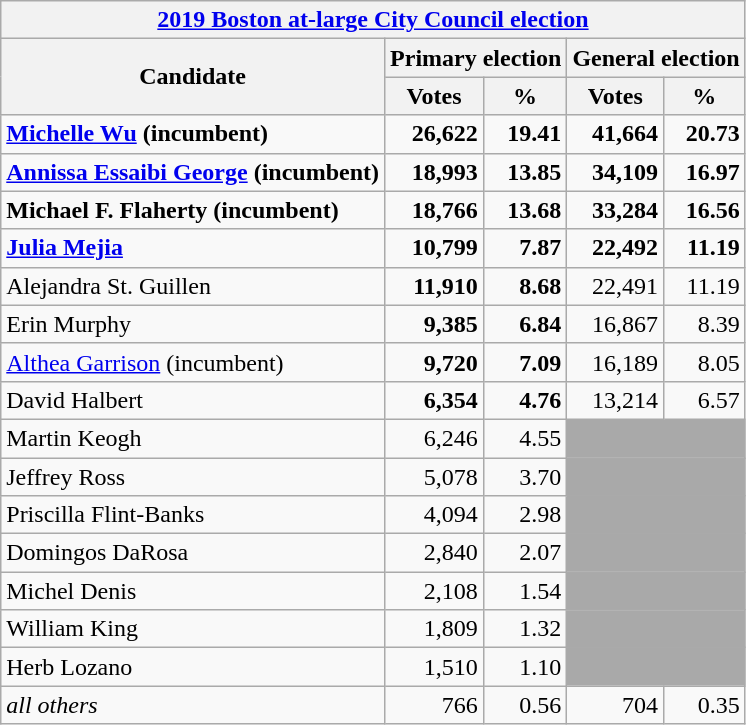<table class=wikitable>
<tr>
<th colspan=5><a href='#'>2019 Boston at-large City Council election</a></th>
</tr>
<tr>
<th colspan=1 rowspan=2>Candidate</th>
<th colspan=2><strong>Primary election</strong></th>
<th colspan=2><strong>General election</strong></th>
</tr>
<tr>
<th>Votes</th>
<th>%</th>
<th>Votes</th>
<th>%</th>
</tr>
<tr>
<td><strong><a href='#'>Michelle Wu</a> (incumbent) </strong></td>
<td align="right"><strong>26,622</strong></td>
<td align="right"><strong>19.41</strong></td>
<td align="right"><strong>41,664</strong></td>
<td align="right"><strong>20.73</strong></td>
</tr>
<tr>
<td><strong><a href='#'>Annissa Essaibi George</a> (incumbent)</strong></td>
<td align="right"><strong>18,993</strong></td>
<td align="right"><strong>13.85</strong></td>
<td align="right"><strong>34,109</strong></td>
<td align="right"><strong>16.97</strong></td>
</tr>
<tr>
<td><strong>Michael F. Flaherty (incumbent)</strong></td>
<td align="right"><strong>18,766</strong></td>
<td align="right"><strong>13.68</strong></td>
<td align="right"><strong>33,284</strong></td>
<td align="right"><strong>16.56</strong></td>
</tr>
<tr>
<td><strong><a href='#'>Julia Mejia</a></strong></td>
<td align="right"><strong>10,799</strong></td>
<td align="right"><strong>7.87</strong></td>
<td align="right"><strong>22,492</strong></td>
<td align="right"><strong>11.19</strong></td>
</tr>
<tr>
<td>Alejandra St. Guillen</td>
<td align="right"><strong>11,910</strong></td>
<td align="right"><strong>8.68</strong></td>
<td align="right">22,491</td>
<td align="right">11.19</td>
</tr>
<tr>
<td>Erin Murphy</td>
<td align="right"><strong>9,385</strong></td>
<td align="right"><strong>6.84</strong></td>
<td align="right">16,867</td>
<td align="right">8.39</td>
</tr>
<tr>
<td><a href='#'>Althea Garrison</a> (incumbent)</td>
<td align="right"><strong>9,720</strong></td>
<td align="right"><strong>7.09</strong></td>
<td align="right">16,189</td>
<td align="right">8.05</td>
</tr>
<tr>
<td>David Halbert</td>
<td align="right"><strong>6,354</strong></td>
<td align="right"><strong>4.76</strong></td>
<td align="right">13,214</td>
<td align="right">6.57</td>
</tr>
<tr>
<td>Martin Keogh</td>
<td align="right">6,246</td>
<td align="right">4.55</td>
<td colspan=2 bgcolor=darkgray> </td>
</tr>
<tr>
<td>Jeffrey Ross</td>
<td align="right">5,078</td>
<td align="right">3.70</td>
<td colspan=2 bgcolor=darkgray> </td>
</tr>
<tr>
<td>Priscilla Flint-Banks</td>
<td align="right">4,094</td>
<td align="right">2.98</td>
<td colspan=2 bgcolor=darkgray> </td>
</tr>
<tr>
<td>Domingos DaRosa</td>
<td align="right">2,840</td>
<td align="right">2.07</td>
<td colspan=2 bgcolor=darkgray> </td>
</tr>
<tr>
<td>Michel Denis</td>
<td align="right">2,108</td>
<td align="right">1.54</td>
<td colspan=2 bgcolor=darkgray> </td>
</tr>
<tr>
<td>William King</td>
<td align="right">1,809</td>
<td align="right">1.32</td>
<td colspan=2 bgcolor=darkgray> </td>
</tr>
<tr>
<td>Herb Lozano</td>
<td align="right">1,510</td>
<td align="right">1.10</td>
<td colspan=2 bgcolor=darkgray> </td>
</tr>
<tr>
<td><em>all others</em></td>
<td align="right">766</td>
<td align="right">0.56</td>
<td align="right">704</td>
<td align="right">0.35</td>
</tr>
</table>
